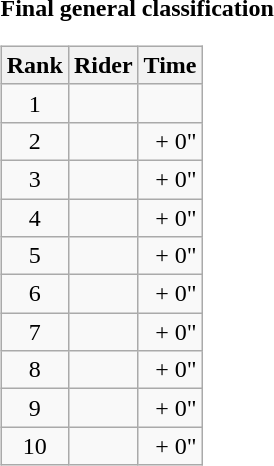<table>
<tr>
<td><strong>Final general classification</strong><br><table class="wikitable">
<tr>
<th scope="col">Rank</th>
<th scope="col">Rider</th>
<th scope="col">Time</th>
</tr>
<tr>
<td style="text-align:center;">1</td>
<td></td>
<td style="text-align:right;"></td>
</tr>
<tr>
<td style="text-align:center;">2</td>
<td></td>
<td style="text-align:right;">+ 0"</td>
</tr>
<tr>
<td style="text-align:center;">3</td>
<td></td>
<td style="text-align:right;">+ 0"</td>
</tr>
<tr>
<td style="text-align:center;">4</td>
<td></td>
<td style="text-align:right;">+ 0"</td>
</tr>
<tr>
<td style="text-align:center;">5</td>
<td></td>
<td style="text-align:right;">+ 0"</td>
</tr>
<tr>
<td style="text-align:center;">6</td>
<td></td>
<td style="text-align:right;">+ 0"</td>
</tr>
<tr>
<td style="text-align:center;">7</td>
<td></td>
<td style="text-align:right;">+ 0"</td>
</tr>
<tr>
<td style="text-align:center;">8</td>
<td></td>
<td style="text-align:right;">+ 0"</td>
</tr>
<tr>
<td style="text-align:center;">9</td>
<td></td>
<td style="text-align:right;">+ 0"</td>
</tr>
<tr>
<td style="text-align:center;">10</td>
<td></td>
<td style="text-align:right;">+ 0"</td>
</tr>
</table>
</td>
</tr>
</table>
